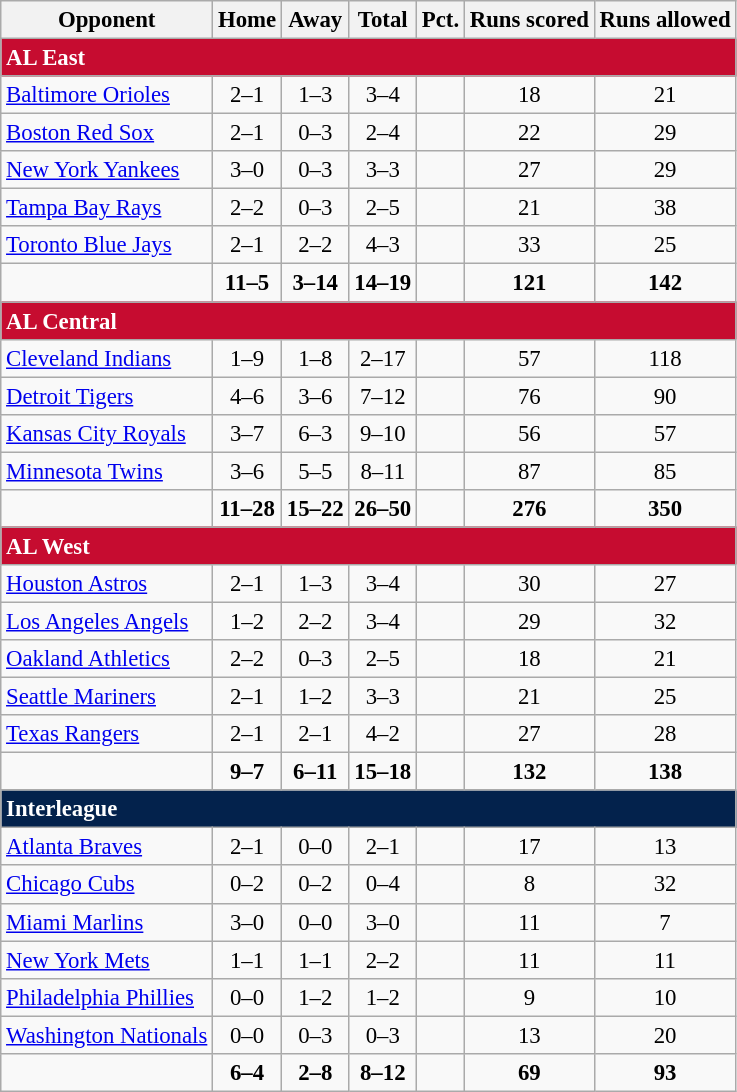<table class="wikitable" style="font-size: 95%; text-align: center">
<tr>
<th>Opponent</th>
<th>Home</th>
<th>Away</th>
<th>Total</th>
<th>Pct.</th>
<th>Runs scored</th>
<th>Runs allowed</th>
</tr>
<tr>
<td colspan="7" style="text-align:left; background:#c60c30;color:#fff"><strong>AL East</strong></td>
</tr>
<tr>
<td style="text-align:left"><a href='#'>Baltimore Orioles</a></td>
<td>2–1</td>
<td>1–3</td>
<td>3–4</td>
<td></td>
<td>18</td>
<td>21</td>
</tr>
<tr>
<td style="text-align:left"><a href='#'>Boston Red Sox</a></td>
<td>2–1</td>
<td>0–3</td>
<td>2–4</td>
<td></td>
<td>22</td>
<td>29</td>
</tr>
<tr>
<td style="text-align:left"><a href='#'>New York Yankees</a></td>
<td>3–0</td>
<td>0–3</td>
<td>3–3</td>
<td></td>
<td>27</td>
<td>29</td>
</tr>
<tr>
<td style="text-align:left"><a href='#'>Tampa Bay Rays</a></td>
<td>2–2</td>
<td>0–3</td>
<td>2–5</td>
<td></td>
<td>21</td>
<td>38</td>
</tr>
<tr>
<td style="text-align:left"><a href='#'>Toronto Blue Jays</a></td>
<td>2–1</td>
<td>2–2</td>
<td>4–3</td>
<td></td>
<td>33</td>
<td>25</td>
</tr>
<tr style="font-weight:bold">
<td></td>
<td>11–5</td>
<td>3–14</td>
<td>14–19</td>
<td></td>
<td>121</td>
<td>142</td>
</tr>
<tr>
<td colspan="7" style="text-align:left; background:#c60c30;color:#fff"><strong>AL Central</strong></td>
</tr>
<tr>
<td style="text-align:left"><a href='#'>Cleveland Indians</a></td>
<td>1–9</td>
<td>1–8</td>
<td>2–17</td>
<td></td>
<td>57</td>
<td>118</td>
</tr>
<tr>
<td style="text-align:left"><a href='#'>Detroit Tigers</a></td>
<td>4–6</td>
<td>3–6</td>
<td>7–12</td>
<td></td>
<td>76</td>
<td>90</td>
</tr>
<tr>
<td style="text-align:left"><a href='#'>Kansas City Royals</a></td>
<td>3–7</td>
<td>6–3</td>
<td>9–10</td>
<td></td>
<td>56</td>
<td>57</td>
</tr>
<tr>
<td style="text-align:left"><a href='#'>Minnesota Twins</a></td>
<td>3–6</td>
<td>5–5</td>
<td>8–11</td>
<td></td>
<td>87</td>
<td>85</td>
</tr>
<tr style="font-weight:bold">
<td></td>
<td>11–28</td>
<td>15–22</td>
<td>26–50</td>
<td></td>
<td>276</td>
<td>350</td>
</tr>
<tr>
<td colspan="7" style="text-align:left; background:#c60c30;color:#fff"><strong>AL West</strong></td>
</tr>
<tr>
<td style="text-align:left"><a href='#'>Houston Astros</a></td>
<td>2–1</td>
<td>1–3</td>
<td>3–4</td>
<td></td>
<td>30</td>
<td>27</td>
</tr>
<tr>
<td style="text-align:left"><a href='#'>Los Angeles Angels</a></td>
<td>1–2</td>
<td>2–2</td>
<td>3–4</td>
<td></td>
<td>29</td>
<td>32</td>
</tr>
<tr>
<td style="text-align:left"><a href='#'>Oakland Athletics</a></td>
<td>2–2</td>
<td>0–3</td>
<td>2–5</td>
<td></td>
<td>18</td>
<td>21</td>
</tr>
<tr>
<td style="text-align:left"><a href='#'>Seattle Mariners</a></td>
<td>2–1</td>
<td>1–2</td>
<td>3–3</td>
<td></td>
<td>21</td>
<td>25</td>
</tr>
<tr>
<td style="text-align:left"><a href='#'>Texas Rangers</a></td>
<td>2–1</td>
<td>2–1</td>
<td>4–2</td>
<td></td>
<td>27</td>
<td>28</td>
</tr>
<tr style="font-weight:bold">
<td></td>
<td>9–7</td>
<td>6–11</td>
<td>15–18</td>
<td></td>
<td>132</td>
<td>138</td>
</tr>
<tr>
<td colspan="7" style="text-align:left; background:#03224c;color:#fff"><strong>Interleague</strong></td>
</tr>
<tr>
<td style="text-align:left"><a href='#'>Atlanta Braves</a></td>
<td>2–1</td>
<td>0–0</td>
<td>2–1</td>
<td></td>
<td>17</td>
<td>13</td>
</tr>
<tr>
<td style="text-align:left"><a href='#'>Chicago Cubs</a></td>
<td>0–2</td>
<td>0–2</td>
<td>0–4</td>
<td></td>
<td>8</td>
<td>32</td>
</tr>
<tr>
<td style="text-align:left"><a href='#'>Miami Marlins</a></td>
<td>3–0</td>
<td>0–0</td>
<td>3–0</td>
<td></td>
<td>11</td>
<td>7</td>
</tr>
<tr>
<td style="text-align:left"><a href='#'>New York Mets</a></td>
<td>1–1</td>
<td>1–1</td>
<td>2–2</td>
<td></td>
<td>11</td>
<td>11</td>
</tr>
<tr>
<td style="text-align:left"><a href='#'>Philadelphia Phillies</a></td>
<td>0–0</td>
<td>1–2</td>
<td>1–2</td>
<td></td>
<td>9</td>
<td>10</td>
</tr>
<tr>
<td style="text-align:left"><a href='#'>Washington Nationals</a></td>
<td>0–0</td>
<td>0–3</td>
<td>0–3</td>
<td></td>
<td>13</td>
<td>20</td>
</tr>
<tr style="font-weight:bold">
<td></td>
<td>6–4</td>
<td>2–8</td>
<td>8–12</td>
<td></td>
<td>69</td>
<td>93</td>
</tr>
</table>
